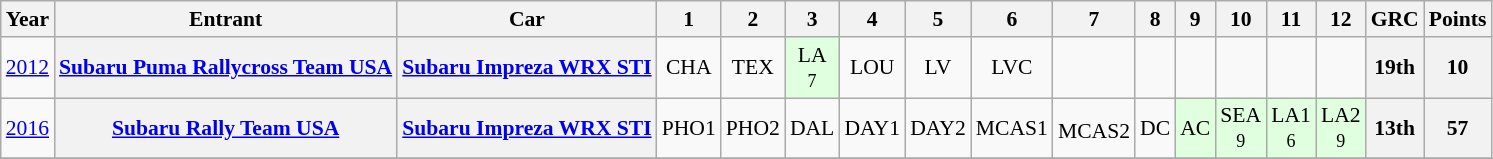<table class="wikitable" border="1" style="text-align:center; font-size:90%;">
<tr>
<th>Year</th>
<th>Entrant</th>
<th>Car</th>
<th>1</th>
<th>2</th>
<th>3</th>
<th>4</th>
<th>5</th>
<th>6</th>
<th>7</th>
<th>8</th>
<th>9</th>
<th>10</th>
<th>11</th>
<th>12</th>
<th>GRC</th>
<th>Points</th>
</tr>
<tr>
<td><a href='#'>2012</a></td>
<th><a href='#'>Subaru Puma Rallycross Team USA</a></th>
<th><a href='#'>Subaru Impreza WRX STI</a></th>
<td>CHA<br><small></small></td>
<td>TEX<br><small></small></td>
<td style="background:#DFFFDF;">LA <br><small>7</small></td>
<td>LOU <br><small></small></td>
<td>LV<br><small></small></td>
<td>LVC<br><small></small></td>
<td></td>
<td></td>
<td></td>
<td></td>
<td></td>
<td></td>
<th>19th</th>
<th>10</th>
</tr>
<tr>
<td><a href='#'>2016</a></td>
<th><a href='#'>Subaru Rally Team USA</a></th>
<th><a href='#'>Subaru Impreza WRX STI</a></th>
<td>PHO1</td>
<td>PHO2</td>
<td>DAL</td>
<td>DAY1</td>
<td>DAY2</td>
<td>MCAS1<br><small></small></td>
<td>MCAS2<sup></sup></td>
<td>DC<br><small></small></td>
<td style="background:#DFFFDF;">AC<br><small></small></td>
<td style="background:#DFFFDF;">SEA<br><small>9</small></td>
<td style="background:#DFFFDF;">LA1<br><small>6</small></td>
<td style="background:#DFFFDF;">LA2<br><small>9</small></td>
<th>13th</th>
<th>57</th>
</tr>
<tr>
</tr>
</table>
